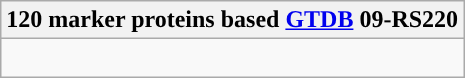<table class="wikitable">
<tr>
<th colspan=1>120 marker proteins based <a href='#'>GTDB</a> 09-RS220</th>
</tr>
<tr>
<td style="vertical-align:top"><br></td>
</tr>
</table>
